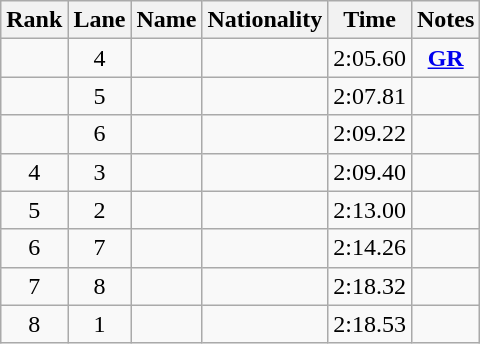<table class="wikitable sortable" style="text-align:center">
<tr>
<th>Rank</th>
<th>Lane</th>
<th>Name</th>
<th>Nationality</th>
<th>Time</th>
<th>Notes</th>
</tr>
<tr>
<td></td>
<td>4</td>
<td align="left"></td>
<td align="left"></td>
<td>2:05.60</td>
<td><strong><a href='#'>GR</a></strong></td>
</tr>
<tr>
<td></td>
<td>5</td>
<td align="left"></td>
<td align="left"></td>
<td>2:07.81</td>
<td></td>
</tr>
<tr>
<td></td>
<td>6</td>
<td align="left"></td>
<td align="left"></td>
<td>2:09.22</td>
<td></td>
</tr>
<tr>
<td>4</td>
<td>3</td>
<td align="left"></td>
<td align="left"></td>
<td>2:09.40</td>
<td></td>
</tr>
<tr>
<td>5</td>
<td>2</td>
<td align="left"></td>
<td align="left"></td>
<td>2:13.00</td>
<td></td>
</tr>
<tr>
<td>6</td>
<td>7</td>
<td align="left"></td>
<td align="left"></td>
<td>2:14.26</td>
<td></td>
</tr>
<tr>
<td>7</td>
<td>8</td>
<td align="left"></td>
<td align="left"></td>
<td>2:18.32</td>
<td></td>
</tr>
<tr>
<td>8</td>
<td>1</td>
<td align="left"></td>
<td align="left"></td>
<td>2:18.53</td>
<td></td>
</tr>
</table>
